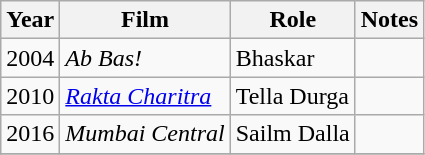<table class="wikitable sortable">
<tr>
<th>Year</th>
<th>Film</th>
<th>Role</th>
<th>Notes</th>
</tr>
<tr>
<td>2004</td>
<td><em>Ab Bas!</em></td>
<td>Bhaskar</td>
<td></td>
</tr>
<tr>
<td>2010</td>
<td><em><a href='#'>Rakta Charitra</a></em></td>
<td>Tella Durga</td>
<td></td>
</tr>
<tr>
<td>2016</td>
<td><em>Mumbai Central</em></td>
<td>Sailm Dalla</td>
<td></td>
</tr>
<tr>
</tr>
</table>
